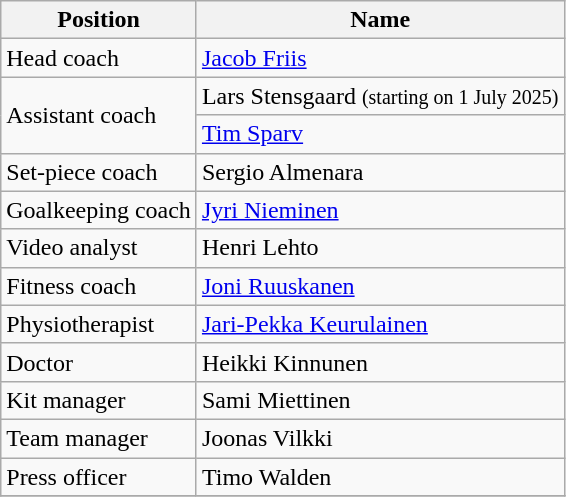<table class="wikitable">
<tr>
<th>Position</th>
<th>Name</th>
</tr>
<tr>
<td>Head coach</td>
<td> <a href='#'>Jacob Friis</a></td>
</tr>
<tr>
<td rowspan=2>Assistant coach</td>
<td>  Lars Stensgaard <small>(starting on 1 July 2025)</small></td>
</tr>
<tr>
<td> <a href='#'>Tim Sparv</a></td>
</tr>
<tr>
<td>Set-piece coach</td>
<td> Sergio Almenara</td>
</tr>
<tr>
<td>Goalkeeping coach</td>
<td> <a href='#'>Jyri Nieminen</a></td>
</tr>
<tr>
<td>Video analyst</td>
<td> Henri Lehto</td>
</tr>
<tr>
<td>Fitness coach</td>
<td> <a href='#'>Joni Ruuskanen</a></td>
</tr>
<tr>
<td>Physiotherapist</td>
<td> <a href='#'>Jari-Pekka Keurulainen</a></td>
</tr>
<tr>
<td>Doctor</td>
<td> Heikki Kinnunen</td>
</tr>
<tr>
<td>Kit manager</td>
<td> Sami Miettinen</td>
</tr>
<tr>
<td>Team manager</td>
<td> Joonas Vilkki</td>
</tr>
<tr>
<td>Press officer</td>
<td> Timo Walden</td>
</tr>
<tr>
</tr>
</table>
